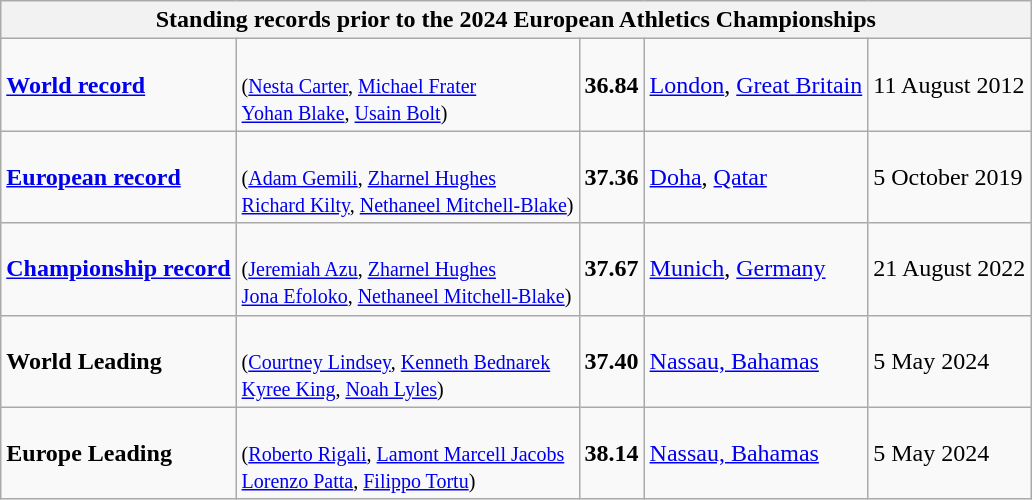<table class="wikitable">
<tr>
<th colspan="5">Standing records prior to the 2024 European Athletics Championships</th>
</tr>
<tr>
<td><strong><a href='#'>World record</a></strong></td>
<td><br><small>(<a href='#'>Nesta Carter</a>, <a href='#'>Michael Frater</a><br> <a href='#'>Yohan Blake</a>, <a href='#'>Usain Bolt</a>)</small></td>
<td><strong>36.84</strong></td>
<td><a href='#'>London</a>, <a href='#'>Great Britain</a></td>
<td>11 August 2012</td>
</tr>
<tr>
<td><strong><a href='#'>European record</a></strong></td>
<td><br><small>(<a href='#'>Adam Gemili</a>, <a href='#'>Zharnel Hughes</a><br><a href='#'>Richard Kilty</a>, <a href='#'>Nethaneel Mitchell-Blake</a>)</small></td>
<td><strong>37.36</strong></td>
<td><a href='#'>Doha</a>, <a href='#'>Qatar</a></td>
<td>5 October 2019</td>
</tr>
<tr>
<td><strong><a href='#'>Championship record</a></strong></td>
<td><br><small>(<a href='#'>Jeremiah Azu</a>, <a href='#'>Zharnel Hughes</a><br><a href='#'>Jona Efoloko</a>, <a href='#'>Nethaneel Mitchell-Blake</a>)</small></td>
<td><strong>37.67</strong></td>
<td><a href='#'>Munich</a>, <a href='#'>Germany</a></td>
<td>21 August 2022</td>
</tr>
<tr>
<td><strong>World Leading</strong></td>
<td><br><small>(<a href='#'>Courtney Lindsey</a>, <a href='#'>Kenneth Bednarek</a><br><a href='#'>Kyree King</a>, <a href='#'>Noah Lyles</a>)</small></td>
<td><strong>37.40</strong></td>
<td><a href='#'>Nassau, Bahamas</a></td>
<td>5 May 2024</td>
</tr>
<tr>
<td><strong>Europe Leading</strong></td>
<td><br><small>(<a href='#'>Roberto Rigali</a>, <a href='#'>Lamont Marcell Jacobs</a><br><a href='#'>Lorenzo Patta</a>, <a href='#'>Filippo Tortu</a>)</small></td>
<td><strong>38.14</strong></td>
<td><a href='#'>Nassau, Bahamas</a></td>
<td>5 May 2024</td>
</tr>
</table>
